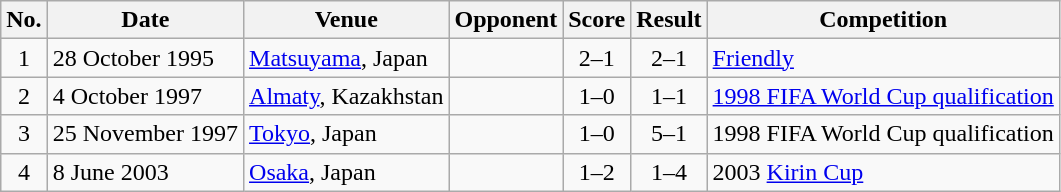<table class="wikitable sortable">
<tr>
<th scope="col">No.</th>
<th scope="col">Date</th>
<th scope="col">Venue</th>
<th scope="col">Opponent</th>
<th scope="col">Score</th>
<th scope="col">Result</th>
<th scope="col">Competition</th>
</tr>
<tr>
<td align="center">1</td>
<td>28 October 1995</td>
<td><a href='#'>Matsuyama</a>, Japan</td>
<td></td>
<td align="center">2–1</td>
<td align="center">2–1</td>
<td><a href='#'>Friendly</a></td>
</tr>
<tr>
<td align="center">2</td>
<td>4 October 1997</td>
<td><a href='#'>Almaty</a>, Kazakhstan</td>
<td></td>
<td align="center">1–0</td>
<td align="center">1–1</td>
<td><a href='#'>1998 FIFA World Cup qualification</a></td>
</tr>
<tr>
<td align="center">3</td>
<td>25 November 1997</td>
<td><a href='#'>Tokyo</a>, Japan</td>
<td></td>
<td align="center">1–0</td>
<td align="center">5–1</td>
<td>1998 FIFA World Cup qualification</td>
</tr>
<tr>
<td align="center">4</td>
<td>8 June 2003</td>
<td><a href='#'>Osaka</a>, Japan</td>
<td></td>
<td align="center">1–2</td>
<td align="center">1–4</td>
<td>2003 <a href='#'>Kirin Cup</a></td>
</tr>
</table>
